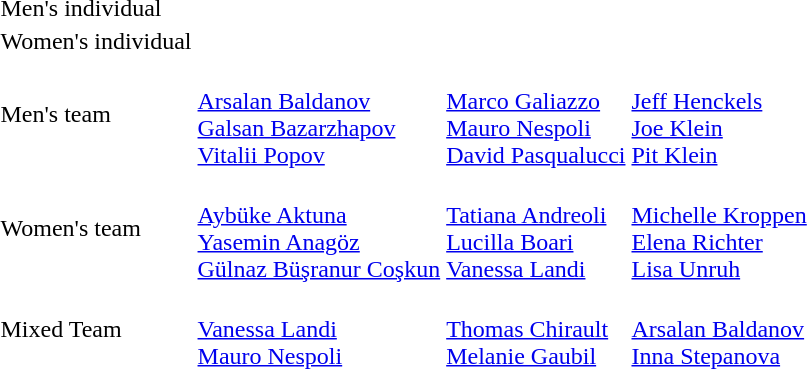<table>
<tr>
<td>Men's individual</td>
<td></td>
<td></td>
<td></td>
</tr>
<tr>
<td>Women's individual</td>
<td></td>
<td></td>
<td></td>
</tr>
<tr>
<td>Men's team</td>
<td><br><a href='#'>Arsalan Baldanov</a><br><a href='#'>Galsan Bazarzhapov</a><br><a href='#'>Vitalii Popov</a></td>
<td><br><a href='#'>Marco Galiazzo</a><br><a href='#'>Mauro Nespoli</a><br><a href='#'>David Pasqualucci</a></td>
<td><br><a href='#'>Jeff Henckels</a><br><a href='#'>Joe Klein</a><br><a href='#'>Pit Klein</a></td>
</tr>
<tr>
<td>Women's team</td>
<td><br><a href='#'>Aybüke Aktuna</a><br><a href='#'>Yasemin Anagöz</a><br><a href='#'>Gülnaz Büşranur Coşkun</a></td>
<td><br><a href='#'>Tatiana Andreoli</a><br><a href='#'>Lucilla Boari</a><br><a href='#'>Vanessa Landi</a></td>
<td><br><a href='#'>Michelle Kroppen</a><br><a href='#'>Elena Richter</a><br><a href='#'>Lisa Unruh</a></td>
</tr>
<tr>
<td>Mixed Team</td>
<td><br><a href='#'>Vanessa Landi</a><br><a href='#'>Mauro Nespoli</a></td>
<td><br><a href='#'>Thomas Chirault</a><br><a href='#'>Melanie Gaubil</a></td>
<td><br><a href='#'>Arsalan Baldanov</a><br><a href='#'>Inna Stepanova</a></td>
</tr>
</table>
